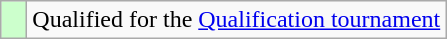<table class="wikitable" style="text-align:left;">
<tr>
<td width=10px bgcolor=#ccffcc></td>
<td>Qualified for the <a href='#'>Qualification tournament</a></td>
</tr>
</table>
